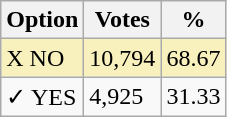<table class="wikitable">
<tr>
<th>Option</th>
<th>Votes</th>
<th>%</th>
</tr>
<tr>
<td style=background:#f8f1bd>X NO</td>
<td style=background:#f8f1bd>10,794</td>
<td style=background:#f8f1bd>68.67</td>
</tr>
<tr>
<td>✓ YES</td>
<td>4,925</td>
<td>31.33</td>
</tr>
</table>
